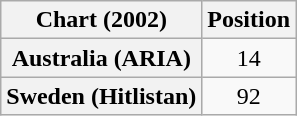<table class="wikitable plainrowheaders" style="text-align:center">
<tr>
<th scope="col">Chart (2002)</th>
<th scope="col">Position</th>
</tr>
<tr>
<th scope="row">Australia (ARIA)</th>
<td>14</td>
</tr>
<tr>
<th scope="row">Sweden (Hitlistan)</th>
<td>92</td>
</tr>
</table>
